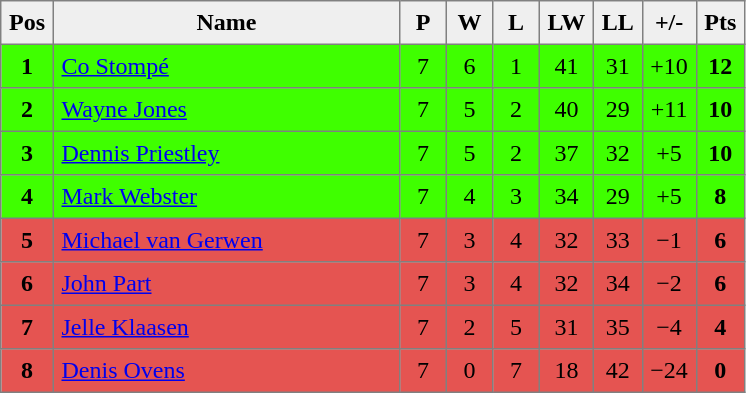<table style=border-collapse:collapse border=1 cellspacing=0 cellpadding=5>
<tr align=center bgcolor=#efefef>
<th width=20>Pos</th>
<th width=220>Name</th>
<th width=20>P</th>
<th width=20>W</th>
<th width=20>L</th>
<th width=20>LW</th>
<th width=20>LL</th>
<th width=20>+/-</th>
<th width=20>Pts</th>
</tr>
<tr align=center bgcolor="#3FFF00">
<td><strong>1</strong></td>
<td align="left"> <a href='#'>Co Stompé</a></td>
<td>7</td>
<td>6</td>
<td>1</td>
<td>41</td>
<td>31</td>
<td>+10</td>
<td><strong>12</strong></td>
</tr>
<tr align=center bgcolor="#3FFF00">
<td><strong>2</strong></td>
<td align="left"> <a href='#'>Wayne Jones</a></td>
<td>7</td>
<td>5</td>
<td>2</td>
<td>40</td>
<td>29</td>
<td>+11</td>
<td><strong>10</strong></td>
</tr>
<tr align=center bgcolor="#3FFF00">
<td><strong>3</strong></td>
<td align="left"> <a href='#'>Dennis Priestley</a></td>
<td>7</td>
<td>5</td>
<td>2</td>
<td>37</td>
<td>32</td>
<td>+5</td>
<td><strong>10</strong></td>
</tr>
<tr align=center bgcolor="#3FFF00">
<td><strong>4</strong></td>
<td align="left"> <a href='#'>Mark Webster</a></td>
<td>7</td>
<td>4</td>
<td>3</td>
<td>34</td>
<td>29</td>
<td>+5</td>
<td><strong>8</strong></td>
</tr>
<tr align=center bgcolor="#E55451">
<td><strong>5</strong></td>
<td align="left"> <a href='#'>Michael van Gerwen</a></td>
<td>7</td>
<td>3</td>
<td>4</td>
<td>32</td>
<td>33</td>
<td>−1</td>
<td><strong>6</strong></td>
</tr>
<tr align=center bgcolor="#E55451">
<td><strong>6</strong></td>
<td align="left"> <a href='#'>John Part</a></td>
<td>7</td>
<td>3</td>
<td>4</td>
<td>32</td>
<td>34</td>
<td>−2</td>
<td><strong>6</strong></td>
</tr>
<tr align=center bgcolor="#E55451">
<td><strong>7</strong></td>
<td align="left"> <a href='#'>Jelle Klaasen</a></td>
<td>7</td>
<td>2</td>
<td>5</td>
<td>31</td>
<td>35</td>
<td>−4</td>
<td><strong>4</strong></td>
</tr>
<tr align=center bgcolor="#E55451">
<td><strong>8</strong></td>
<td align="left"> <a href='#'>Denis Ovens</a></td>
<td>7</td>
<td>0</td>
<td>7</td>
<td>18</td>
<td>42</td>
<td>−24</td>
<td><strong>0</strong></td>
</tr>
</table>
